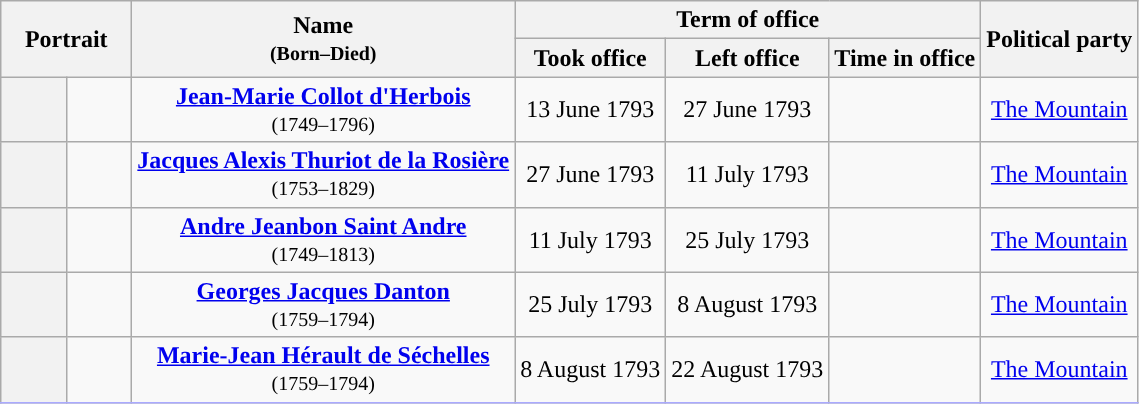<table class="wikitable" style="text-align:center; border:1px #AAAAFF solid">
<tr>
<th width="80px" rowspan="2" colspan="2">Portrait</th>
<th rowspan="2">Name<br><small>(Born–Died)</small></th>
<th colspan="3">Term of office</th>
<th rowspan="2">Political party</th>
</tr>
<tr>
<th>Took office</th>
<th>Left office</th>
<th>Time in office</th>
</tr>
<tr>
<th style="background-color:"></th>
<td></td>
<td><strong><a href='#'>Jean-Marie Collot d'Herbois</a></strong><br><small>(1749–1796)</small></td>
<td>13 June 1793</td>
<td>27 June 1793</td>
<td></td>
<td><a href='#'>The Mountain</a></td>
</tr>
<tr>
<th style="background-color:"></th>
<td></td>
<td><strong><a href='#'>Jacques Alexis Thuriot de la Rosière</a></strong><br><small>(1753–1829)</small></td>
<td>27 June 1793</td>
<td>11 July 1793</td>
<td></td>
<td><a href='#'>The Mountain</a></td>
</tr>
<tr>
<th style="background-color:"></th>
<td></td>
<td><strong><a href='#'>Andre Jeanbon Saint Andre</a></strong><br><small>(1749–1813)</small></td>
<td>11 July 1793</td>
<td>25 July 1793</td>
<td></td>
<td><a href='#'>The Mountain</a></td>
</tr>
<tr>
<th style="background-color:"></th>
<td></td>
<td><strong><a href='#'>Georges Jacques Danton</a></strong><br><small>(1759–1794)</small></td>
<td>25 July 1793</td>
<td>8 August 1793</td>
<td></td>
<td><a href='#'>The Mountain</a></td>
</tr>
<tr>
<th style="background-color:"></th>
<td></td>
<td><strong><a href='#'>Marie-Jean Hérault de Séchelles</a></strong><br><small>(1759–1794)</small></td>
<td>8 August 1793</td>
<td>22 August 1793</td>
<td></td>
<td><a href='#'>The Mountain</a></td>
</tr>
<tr>
</tr>
</table>
